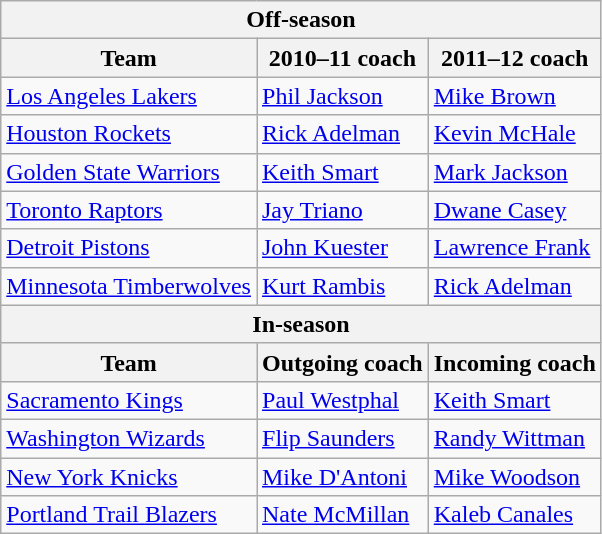<table class="wikitable">
<tr>
<th colspan="3">Off-season</th>
</tr>
<tr>
<th>Team</th>
<th>2010–11 coach</th>
<th>2011–12 coach</th>
</tr>
<tr>
<td><a href='#'>Los Angeles Lakers</a></td>
<td><a href='#'>Phil Jackson</a></td>
<td><a href='#'>Mike Brown</a></td>
</tr>
<tr>
<td><a href='#'>Houston Rockets</a></td>
<td><a href='#'>Rick Adelman</a></td>
<td><a href='#'>Kevin McHale</a></td>
</tr>
<tr>
<td><a href='#'>Golden State Warriors</a></td>
<td><a href='#'>Keith Smart</a></td>
<td><a href='#'>Mark Jackson</a></td>
</tr>
<tr>
<td><a href='#'>Toronto Raptors</a></td>
<td><a href='#'>Jay Triano</a></td>
<td><a href='#'>Dwane Casey</a></td>
</tr>
<tr>
<td><a href='#'>Detroit Pistons</a></td>
<td><a href='#'>John Kuester</a></td>
<td><a href='#'>Lawrence Frank</a></td>
</tr>
<tr>
<td><a href='#'>Minnesota Timberwolves</a></td>
<td><a href='#'>Kurt Rambis</a></td>
<td><a href='#'>Rick Adelman</a></td>
</tr>
<tr>
<th colspan="3">In-season</th>
</tr>
<tr>
<th>Team</th>
<th>Outgoing coach</th>
<th>Incoming coach</th>
</tr>
<tr>
<td><a href='#'>Sacramento Kings</a></td>
<td><a href='#'>Paul Westphal</a></td>
<td><a href='#'>Keith Smart</a></td>
</tr>
<tr>
<td><a href='#'>Washington Wizards</a></td>
<td><a href='#'>Flip Saunders</a></td>
<td><a href='#'>Randy Wittman</a></td>
</tr>
<tr>
<td><a href='#'>New York Knicks</a></td>
<td><a href='#'>Mike D'Antoni</a></td>
<td><a href='#'>Mike Woodson</a></td>
</tr>
<tr>
<td><a href='#'>Portland Trail Blazers</a></td>
<td><a href='#'>Nate McMillan</a></td>
<td><a href='#'>Kaleb Canales</a></td>
</tr>
</table>
